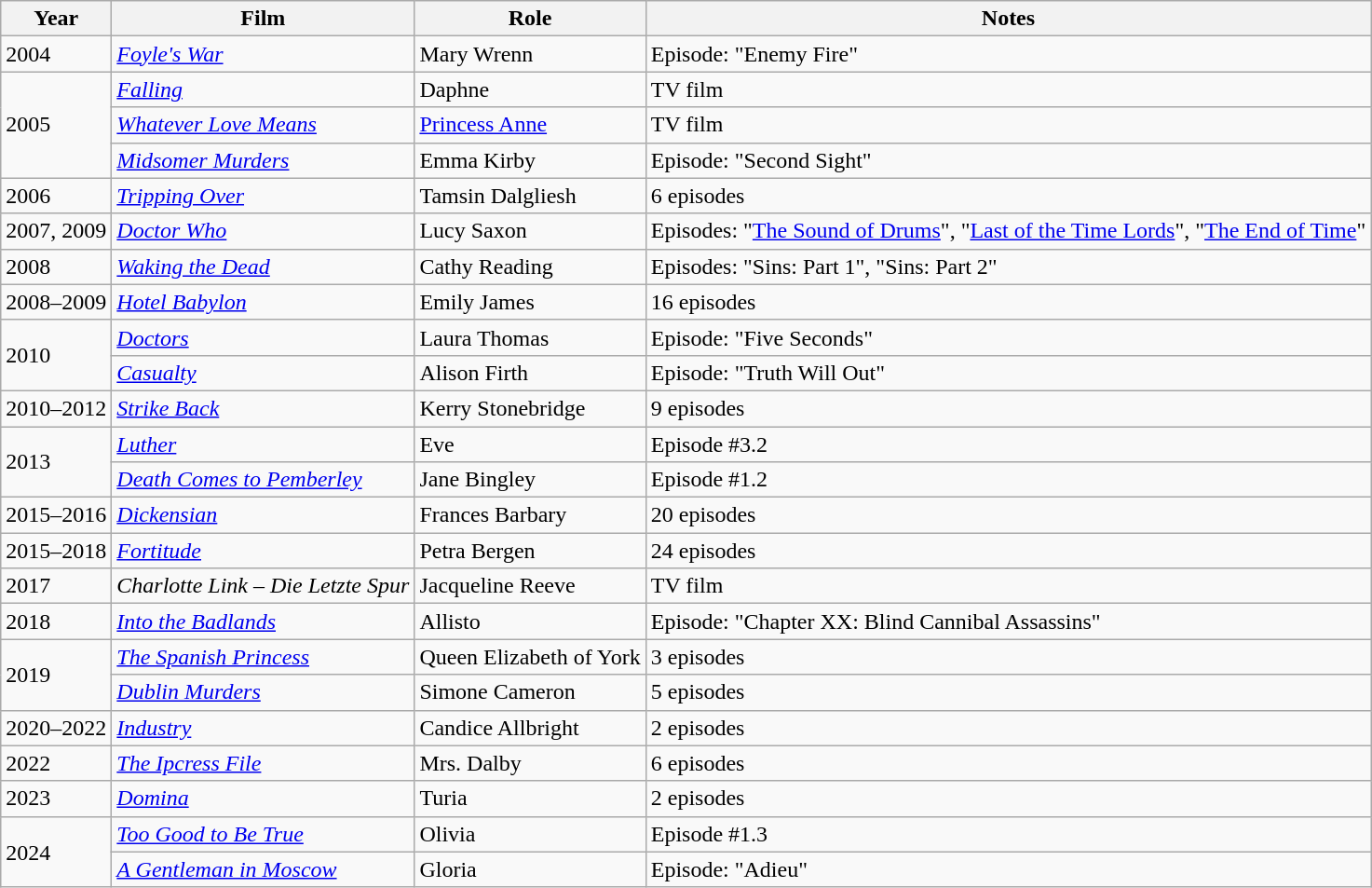<table class="wikitable sortable">
<tr>
<th>Year</th>
<th>Film</th>
<th>Role</th>
<th class="unsortable">Notes</th>
</tr>
<tr>
<td>2004</td>
<td><em><a href='#'>Foyle's War</a></em></td>
<td>Mary Wrenn</td>
<td>Episode: "Enemy Fire"</td>
</tr>
<tr>
<td rowspan="3">2005</td>
<td><em><a href='#'>Falling</a></em></td>
<td>Daphne</td>
<td>TV film</td>
</tr>
<tr>
<td><em><a href='#'>Whatever Love Means</a></em></td>
<td><a href='#'>Princess Anne</a></td>
<td>TV film</td>
</tr>
<tr>
<td><em><a href='#'>Midsomer Murders</a></em></td>
<td>Emma Kirby</td>
<td>Episode: "Second Sight"</td>
</tr>
<tr>
<td>2006</td>
<td><em><a href='#'>Tripping Over</a></em></td>
<td>Tamsin Dalgliesh</td>
<td>6 episodes</td>
</tr>
<tr>
<td>2007, 2009</td>
<td><em><a href='#'>Doctor Who</a></em></td>
<td>Lucy Saxon</td>
<td>Episodes: "<a href='#'>The Sound of Drums</a>", "<a href='#'>Last of the Time Lords</a>", "<a href='#'>The End of Time</a>"</td>
</tr>
<tr>
<td>2008</td>
<td><em><a href='#'>Waking the Dead</a></em></td>
<td>Cathy Reading</td>
<td>Episodes: "Sins: Part 1", "Sins: Part 2"</td>
</tr>
<tr>
<td>2008–2009</td>
<td><em><a href='#'>Hotel Babylon</a></em></td>
<td>Emily James</td>
<td>16 episodes</td>
</tr>
<tr>
<td rowspan="2">2010</td>
<td><em><a href='#'>Doctors</a></em></td>
<td>Laura Thomas</td>
<td>Episode: "Five Seconds"</td>
</tr>
<tr>
<td><em><a href='#'>Casualty</a></em></td>
<td>Alison Firth</td>
<td>Episode: "Truth Will Out"</td>
</tr>
<tr>
<td>2010–2012</td>
<td><em><a href='#'>Strike Back</a></em></td>
<td>Kerry Stonebridge</td>
<td>9 episodes</td>
</tr>
<tr>
<td rowspan="2">2013</td>
<td><em><a href='#'>Luther</a></em></td>
<td>Eve</td>
<td>Episode #3.2</td>
</tr>
<tr>
<td><em><a href='#'>Death Comes to Pemberley</a></em></td>
<td>Jane Bingley</td>
<td>Episode #1.2</td>
</tr>
<tr>
<td>2015–2016</td>
<td><em><a href='#'>Dickensian</a></em></td>
<td>Frances Barbary</td>
<td>20 episodes</td>
</tr>
<tr>
<td>2015–2018</td>
<td><em><a href='#'>Fortitude</a></em></td>
<td>Petra Bergen</td>
<td>24 episodes</td>
</tr>
<tr>
<td>2017</td>
<td><em>Charlotte Link – Die Letzte Spur</em></td>
<td>Jacqueline Reeve</td>
<td>TV film</td>
</tr>
<tr>
<td>2018</td>
<td><em><a href='#'>Into the Badlands</a></em></td>
<td>Allisto</td>
<td>Episode: "Chapter XX: Blind Cannibal Assassins"</td>
</tr>
<tr>
<td rowspan="2">2019</td>
<td><em><a href='#'>The Spanish Princess</a></em></td>
<td>Queen Elizabeth of York</td>
<td>3 episodes</td>
</tr>
<tr>
<td><em><a href='#'>Dublin Murders</a></em></td>
<td>Simone Cameron</td>
<td>5 episodes</td>
</tr>
<tr>
<td>2020–2022</td>
<td><em><a href='#'>Industry</a></em></td>
<td>Candice Allbright</td>
<td>2 episodes</td>
</tr>
<tr>
<td>2022</td>
<td><em><a href='#'>The Ipcress File</a></em></td>
<td>Mrs. Dalby</td>
<td>6 episodes</td>
</tr>
<tr>
<td>2023</td>
<td><em><a href='#'>Domina</a></em></td>
<td>Turia</td>
<td>2 episodes</td>
</tr>
<tr>
<td rowspan="2">2024</td>
<td><em><a href='#'>Too Good to Be True</a></em></td>
<td>Olivia</td>
<td>Episode #1.3</td>
</tr>
<tr>
<td><em><a href='#'>A Gentleman in Moscow</a></em></td>
<td>Gloria</td>
<td>Episode: "Adieu"</td>
</tr>
</table>
